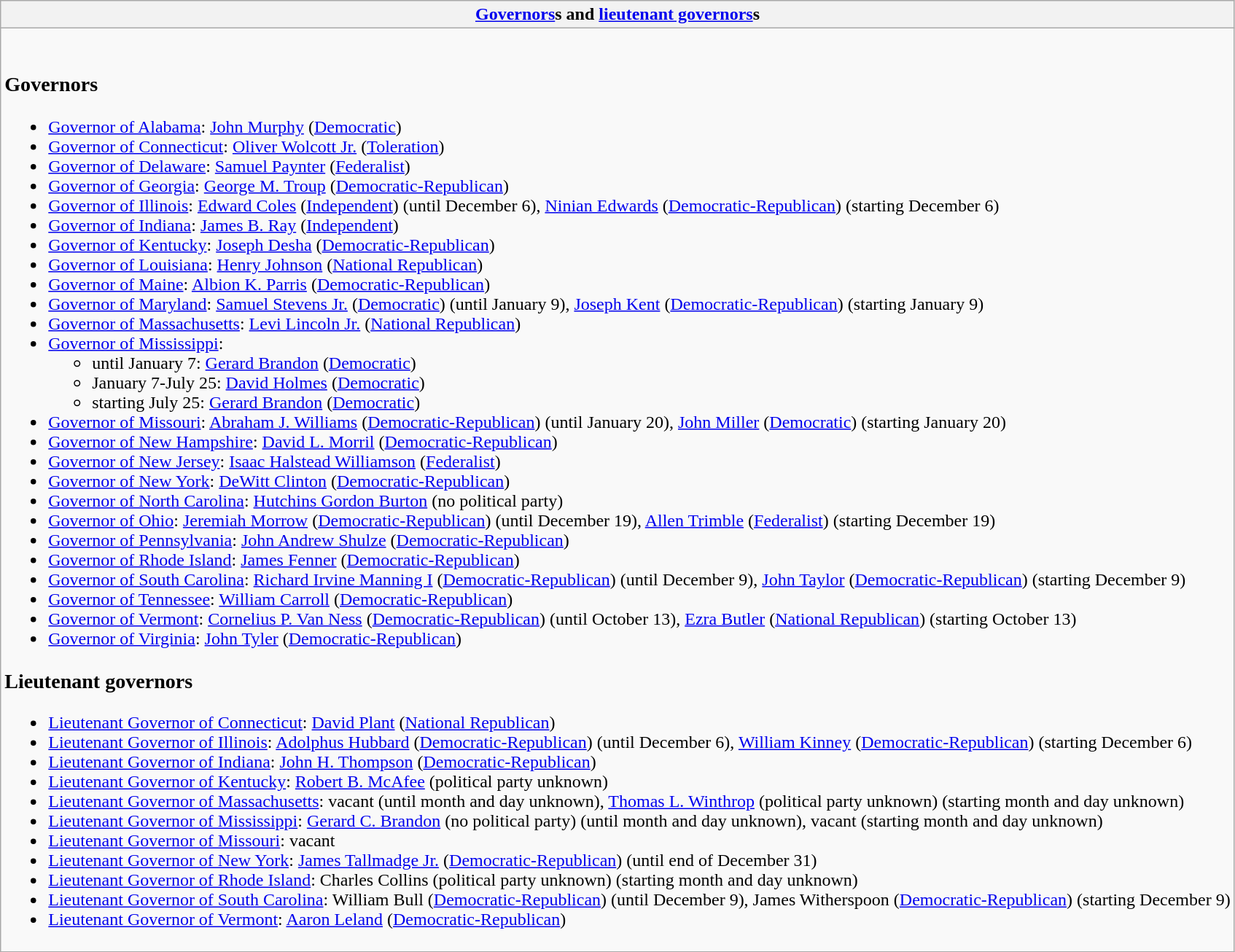<table class="wikitable collapsible collapsed">
<tr>
<th><a href='#'>Governors</a>s and <a href='#'>lieutenant governors</a>s</th>
</tr>
<tr>
<td><br><h3>Governors</h3><ul><li><a href='#'>Governor of Alabama</a>: <a href='#'>John Murphy</a> (<a href='#'>Democratic</a>)</li><li><a href='#'>Governor of Connecticut</a>: <a href='#'>Oliver Wolcott Jr.</a> (<a href='#'>Toleration</a>)</li><li><a href='#'>Governor of Delaware</a>: <a href='#'>Samuel Paynter</a> (<a href='#'>Federalist</a>)</li><li><a href='#'>Governor of Georgia</a>: <a href='#'>George M. Troup</a> (<a href='#'>Democratic-Republican</a>)</li><li><a href='#'>Governor of Illinois</a>: <a href='#'>Edward Coles</a> (<a href='#'>Independent</a>) (until December 6), <a href='#'>Ninian Edwards</a> (<a href='#'>Democratic-Republican</a>) (starting December 6)</li><li><a href='#'>Governor of Indiana</a>: <a href='#'>James B. Ray</a> (<a href='#'>Independent</a>)</li><li><a href='#'>Governor of Kentucky</a>: <a href='#'>Joseph Desha</a> (<a href='#'>Democratic-Republican</a>)</li><li><a href='#'>Governor of Louisiana</a>: <a href='#'>Henry Johnson</a> (<a href='#'>National Republican</a>)</li><li><a href='#'>Governor of Maine</a>: <a href='#'>Albion K. Parris</a> (<a href='#'>Democratic-Republican</a>)</li><li><a href='#'>Governor of Maryland</a>: <a href='#'>Samuel Stevens Jr.</a> (<a href='#'>Democratic</a>) (until January 9), <a href='#'>Joseph Kent</a> (<a href='#'>Democratic-Republican</a>) (starting January 9)</li><li><a href='#'>Governor of Massachusetts</a>: <a href='#'>Levi Lincoln Jr.</a> (<a href='#'>National Republican</a>)</li><li><a href='#'>Governor of Mississippi</a>:<ul><li>until January 7: <a href='#'>Gerard Brandon</a> (<a href='#'>Democratic</a>)</li><li>January 7-July 25: <a href='#'>David Holmes</a> (<a href='#'>Democratic</a>)</li><li>starting July 25: <a href='#'>Gerard Brandon</a> (<a href='#'>Democratic</a>)</li></ul></li><li><a href='#'>Governor of Missouri</a>: <a href='#'>Abraham J. Williams</a> (<a href='#'>Democratic-Republican</a>) (until January 20), <a href='#'>John Miller</a> (<a href='#'>Democratic</a>) (starting January 20)</li><li><a href='#'>Governor of New Hampshire</a>: <a href='#'>David L. Morril</a> (<a href='#'>Democratic-Republican</a>)</li><li><a href='#'>Governor of New Jersey</a>: <a href='#'>Isaac Halstead Williamson</a> (<a href='#'>Federalist</a>)</li><li><a href='#'>Governor of New York</a>: <a href='#'>DeWitt Clinton</a> (<a href='#'>Democratic-Republican</a>)</li><li><a href='#'>Governor of North Carolina</a>: <a href='#'>Hutchins Gordon Burton</a> (no political party)</li><li><a href='#'>Governor of Ohio</a>: <a href='#'>Jeremiah Morrow</a> (<a href='#'>Democratic-Republican</a>) (until December 19), <a href='#'>Allen Trimble</a> (<a href='#'>Federalist</a>) (starting December 19)</li><li><a href='#'>Governor of Pennsylvania</a>: <a href='#'>John Andrew Shulze</a> (<a href='#'>Democratic-Republican</a>)</li><li><a href='#'>Governor of Rhode Island</a>: <a href='#'>James Fenner</a> (<a href='#'>Democratic-Republican</a>)</li><li><a href='#'>Governor of South Carolina</a>: <a href='#'>Richard Irvine Manning I</a> (<a href='#'>Democratic-Republican</a>) (until December 9), <a href='#'>John Taylor</a> (<a href='#'>Democratic-Republican</a>) (starting December 9)</li><li><a href='#'>Governor of Tennessee</a>: <a href='#'>William Carroll</a> (<a href='#'>Democratic-Republican</a>)</li><li><a href='#'>Governor of Vermont</a>: <a href='#'>Cornelius P. Van Ness</a> (<a href='#'>Democratic-Republican</a>) (until October 13), <a href='#'>Ezra Butler</a> (<a href='#'>National Republican</a>) (starting October 13)</li><li><a href='#'>Governor of Virginia</a>: <a href='#'>John Tyler</a> (<a href='#'>Democratic-Republican</a>)</li></ul><h3>Lieutenant governors</h3><ul><li><a href='#'>Lieutenant Governor of Connecticut</a>: <a href='#'>David Plant</a> (<a href='#'>National Republican</a>)</li><li><a href='#'>Lieutenant Governor of Illinois</a>: <a href='#'>Adolphus Hubbard</a> (<a href='#'>Democratic-Republican</a>) (until December 6), <a href='#'>William Kinney</a> (<a href='#'>Democratic-Republican</a>) (starting December 6)</li><li><a href='#'>Lieutenant Governor of Indiana</a>: <a href='#'>John H. Thompson</a> (<a href='#'>Democratic-Republican</a>)</li><li><a href='#'>Lieutenant Governor of Kentucky</a>: <a href='#'>Robert B. McAfee</a> (political party unknown)</li><li><a href='#'>Lieutenant Governor of Massachusetts</a>: vacant (until month and day unknown), <a href='#'>Thomas L. Winthrop</a> (political party unknown) (starting month and day unknown)</li><li><a href='#'>Lieutenant Governor of Mississippi</a>: <a href='#'>Gerard C. Brandon</a> (no political party) (until month and day unknown), vacant (starting month and day unknown)</li><li><a href='#'>Lieutenant Governor of Missouri</a>: vacant</li><li><a href='#'>Lieutenant Governor of New York</a>: <a href='#'>James Tallmadge Jr.</a> (<a href='#'>Democratic-Republican</a>) (until end of December 31)</li><li><a href='#'>Lieutenant Governor of Rhode Island</a>: Charles Collins (political party unknown) (starting month and day unknown)</li><li><a href='#'>Lieutenant Governor of South Carolina</a>: William Bull (<a href='#'>Democratic-Republican</a>) (until December 9), James Witherspoon (<a href='#'>Democratic-Republican</a>) (starting December 9)</li><li><a href='#'>Lieutenant Governor of Vermont</a>: <a href='#'>Aaron Leland</a> (<a href='#'>Democratic-Republican</a>)</li></ul></td>
</tr>
</table>
